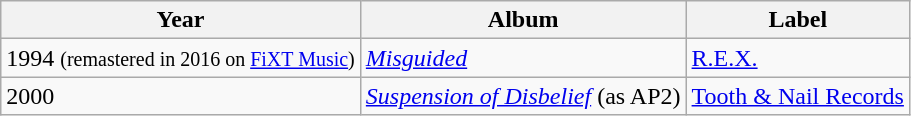<table class=wikitable>
<tr>
<th>Year</th>
<th>Album</th>
<th>Label</th>
</tr>
<tr>
<td>1994 <small>(remastered in 2016 on <a href='#'>FiXT Music</a>)</small></td>
<td><em><a href='#'>Misguided</a></em></td>
<td><a href='#'>R.E.X.</a></td>
</tr>
<tr>
<td>2000</td>
<td><em><a href='#'>Suspension of Disbelief</a></em> (as AP2)</td>
<td><a href='#'>Tooth & Nail Records</a></td>
</tr>
</table>
